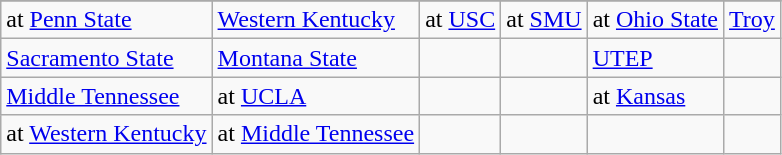<table class="wikitable">
<tr>
</tr>
<tr>
<td>at <a href='#'>Penn State</a></td>
<td><a href='#'>Western Kentucky</a></td>
<td>at <a href='#'>USC</a></td>
<td>at <a href='#'>SMU</a></td>
<td>at <a href='#'>Ohio State</a></td>
<td><a href='#'>Troy</a></td>
</tr>
<tr>
<td><a href='#'>Sacramento State</a></td>
<td><a href='#'>Montana State</a></td>
<td></td>
<td></td>
<td><a href='#'>UTEP</a></td>
<td></td>
</tr>
<tr>
<td><a href='#'>Middle Tennessee</a></td>
<td>at <a href='#'>UCLA</a></td>
<td></td>
<td></td>
<td>at <a href='#'>Kansas</a></td>
<td></td>
</tr>
<tr>
<td>at <a href='#'>Western Kentucky</a></td>
<td>at <a href='#'>Middle Tennessee</a></td>
<td></td>
<td></td>
<td></td>
<td></td>
</tr>
</table>
